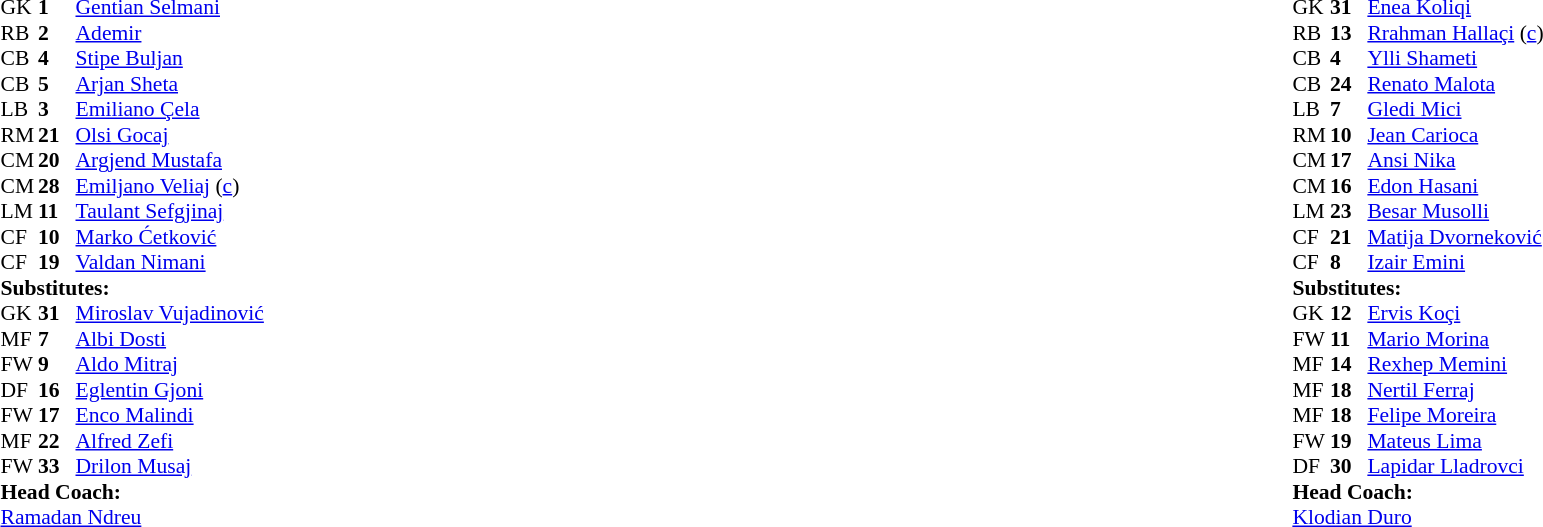<table style="width:100%">
<tr>
<td style="vertical-align:top; width:40%"><br><table style="font-size: 90%" cellspacing="0" cellpadding="0">
<tr>
<th width=25></th>
<th width=25></th>
</tr>
<tr>
<td>GK</td>
<td><strong>1</strong></td>
<td> <a href='#'>Gentian Selmani</a></td>
</tr>
<tr>
<td>RB</td>
<td><strong>2</strong></td>
<td> <a href='#'>Ademir</a></td>
</tr>
<tr>
<td>CB</td>
<td><strong>4</strong></td>
<td> <a href='#'>Stipe Buljan</a></td>
</tr>
<tr>
<td>CB</td>
<td><strong>5</strong></td>
<td> <a href='#'>Arjan Sheta</a></td>
<td></td>
</tr>
<tr>
<td>LB</td>
<td><strong>3</strong></td>
<td> <a href='#'>Emiliano Çela</a></td>
<td></td>
<td></td>
</tr>
<tr>
<td>RM</td>
<td><strong>21</strong></td>
<td> <a href='#'>Olsi Gocaj</a></td>
<td></td>
</tr>
<tr>
<td>CM</td>
<td><strong>20</strong></td>
<td> <a href='#'>Argjend Mustafa</a></td>
<td></td>
</tr>
<tr>
<td>CM</td>
<td><strong>28</strong></td>
<td> <a href='#'>Emiljano Veliaj</a> (<a href='#'>c</a>)</td>
<td></td>
<td></td>
</tr>
<tr>
<td>LM</td>
<td><strong>11</strong></td>
<td> <a href='#'>Taulant Sefgjinaj</a></td>
<td></td>
<td></td>
</tr>
<tr>
<td>CF</td>
<td><strong>10</strong></td>
<td> <a href='#'>Marko Ćetković</a></td>
</tr>
<tr>
<td>CF</td>
<td><strong>19</strong></td>
<td> <a href='#'>Valdan Nimani</a></td>
<td></td>
</tr>
<tr>
<td colspan=3><strong>Substitutes:</strong></td>
</tr>
<tr>
<td>GK</td>
<td><strong>31</strong></td>
<td> <a href='#'>Miroslav Vujadinović</a></td>
</tr>
<tr>
<td>MF</td>
<td><strong>7</strong></td>
<td> <a href='#'>Albi Dosti</a></td>
<td></td>
<td></td>
</tr>
<tr>
<td>FW</td>
<td><strong>9</strong></td>
<td> <a href='#'>Aldo Mitraj</a></td>
<td></td>
<td></td>
</tr>
<tr>
<td>DF</td>
<td><strong>16</strong></td>
<td> <a href='#'>Eglentin Gjoni</a></td>
</tr>
<tr>
<td>FW</td>
<td><strong>17</strong></td>
<td> <a href='#'>Enco Malindi</a></td>
</tr>
<tr>
<td>MF</td>
<td><strong>22</strong></td>
<td> <a href='#'>Alfred Zefi</a></td>
<td></td>
<td></td>
</tr>
<tr>
<td>FW</td>
<td><strong>33</strong></td>
<td> <a href='#'>Drilon Musaj</a></td>
</tr>
<tr>
<td colspan=3><strong>Head Coach:</strong></td>
</tr>
<tr>
<td colspan=4> <a href='#'>Ramadan Ndreu</a></td>
</tr>
</table>
</td>
<td valign="top"></td>
<td style="vertical-align:top; width:50%"><br><table cellspacing="0" cellpadding="0" style="font-size:90%; margin:auto">
<tr>
<th width=25></th>
<th width=25></th>
</tr>
<tr>
<td>GK</td>
<td><strong>31</strong></td>
<td> <a href='#'>Enea Koliqi</a></td>
</tr>
<tr>
<td>RB</td>
<td><strong>13</strong></td>
<td> <a href='#'>Rrahman Hallaçi</a> (<a href='#'>c</a>)</td>
</tr>
<tr>
<td>CB</td>
<td><strong>4</strong></td>
<td> <a href='#'>Ylli Shameti</a></td>
</tr>
<tr>
<td>CB</td>
<td><strong>24</strong></td>
<td> <a href='#'>Renato Malota</a></td>
<td></td>
</tr>
<tr>
<td>LB</td>
<td><strong>7</strong></td>
<td> <a href='#'>Gledi Mici</a></td>
<td></td>
</tr>
<tr>
<td>RM</td>
<td><strong>10</strong></td>
<td> <a href='#'>Jean Carioca</a></td>
<td></td>
</tr>
<tr>
<td>CM</td>
<td><strong>17</strong></td>
<td> <a href='#'>Ansi Nika</a></td>
<td></td>
</tr>
<tr>
<td>CM</td>
<td><strong>16</strong></td>
<td> <a href='#'>Edon Hasani</a></td>
<td></td>
<td></td>
</tr>
<tr>
<td>LM</td>
<td><strong>23</strong></td>
<td> <a href='#'>Besar Musolli</a></td>
</tr>
<tr>
<td>CF</td>
<td><strong>21</strong></td>
<td> <a href='#'>Matija Dvorneković</a></td>
</tr>
<tr>
<td>CF</td>
<td><strong>8</strong></td>
<td> <a href='#'>Izair Emini</a></td>
<td></td>
</tr>
<tr>
<td colspan=3><strong>Substitutes:</strong></td>
</tr>
<tr>
<td>GK</td>
<td><strong>12</strong></td>
<td> <a href='#'>Ervis Koçi</a></td>
</tr>
<tr>
<td>FW</td>
<td><strong>11</strong></td>
<td> <a href='#'>Mario Morina</a></td>
</tr>
<tr>
<td>MF</td>
<td><strong>14</strong></td>
<td> <a href='#'>Rexhep Memini</a></td>
<td></td>
<td></td>
</tr>
<tr>
<td>MF</td>
<td><strong>18</strong></td>
<td> <a href='#'>Nertil Ferraj</a></td>
</tr>
<tr>
<td>MF</td>
<td><strong>18</strong></td>
<td> <a href='#'>Felipe Moreira</a></td>
<td></td>
<td></td>
<td></td>
</tr>
<tr>
<td>FW</td>
<td><strong>19</strong></td>
<td> <a href='#'>Mateus Lima</a></td>
</tr>
<tr>
<td>DF</td>
<td><strong>30</strong></td>
<td> <a href='#'>Lapidar Lladrovci</a></td>
</tr>
<tr>
<td colspan=3><strong>Head Coach:</strong></td>
</tr>
<tr>
<td colspan=3> <a href='#'>Klodian Duro</a></td>
</tr>
</table>
</td>
</tr>
</table>
